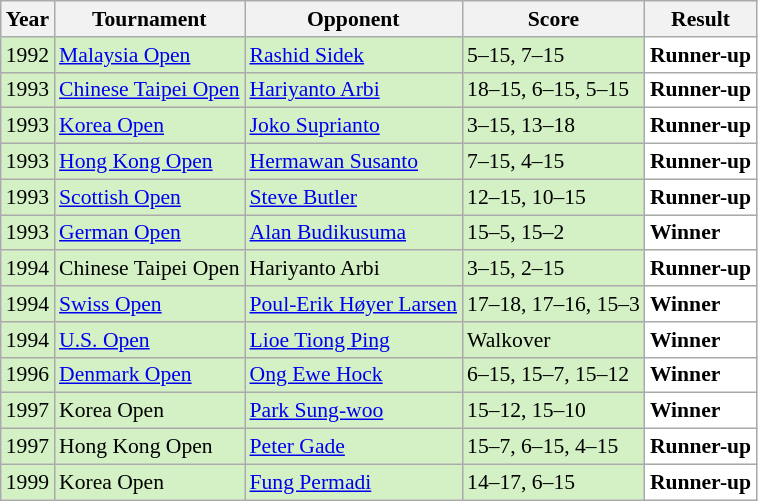<table class="sortable wikitable" style="font-size: 90%;">
<tr>
<th>Year</th>
<th>Tournament</th>
<th>Opponent</th>
<th>Score</th>
<th>Result</th>
</tr>
<tr style="background:#D4F1C5">
<td align="center">1992</td>
<td align="left"><a href='#'>Malaysia Open</a></td>
<td align="left"> <a href='#'>Rashid Sidek</a></td>
<td align="left">5–15, 7–15</td>
<td style="text-align:left; background:white"> <strong>Runner-up</strong></td>
</tr>
<tr style="background:#D4F1C5">
<td align="center">1993</td>
<td align="left"><a href='#'>Chinese Taipei Open</a></td>
<td align="left"> <a href='#'>Hariyanto Arbi</a></td>
<td align="left">18–15, 6–15, 5–15</td>
<td style="text-align:left; background:white"> <strong>Runner-up</strong></td>
</tr>
<tr style="background:#D4F1C5">
<td align="center">1993</td>
<td align="left"><a href='#'>Korea Open</a></td>
<td align="left"> <a href='#'>Joko Suprianto</a></td>
<td align="left">3–15, 13–18</td>
<td style="text-align:left; background:white"> <strong>Runner-up</strong></td>
</tr>
<tr style="background:#D4F1C5">
<td align="center">1993</td>
<td align="left"><a href='#'>Hong Kong Open</a></td>
<td align="left"> <a href='#'>Hermawan Susanto</a></td>
<td align="left">7–15, 4–15</td>
<td style="text-align:left; background:white"> <strong>Runner-up</strong></td>
</tr>
<tr style="background:#D4F1C5">
<td align="center">1993</td>
<td align="left"><a href='#'>Scottish Open</a></td>
<td align="left"> <a href='#'>Steve Butler</a></td>
<td align="left">12–15, 10–15</td>
<td style="text-align:left; background: white"> <strong>Runner-up</strong></td>
</tr>
<tr style="background:#D4F1C5">
<td align="center">1993</td>
<td align="left"><a href='#'>German Open</a></td>
<td align="left"> <a href='#'>Alan Budikusuma</a></td>
<td align="left">15–5, 15–2</td>
<td style="text-align:left; background:white"> <strong>Winner</strong></td>
</tr>
<tr style="background:#D4F1C5">
<td align="center">1994</td>
<td align="left">Chinese Taipei Open</td>
<td align="left"> Hariyanto Arbi</td>
<td align="left">3–15, 2–15</td>
<td style="text-align:left; background:white"> <strong>Runner-up</strong></td>
</tr>
<tr style="background:#D4F1C5">
<td align="center">1994</td>
<td align="left"><a href='#'>Swiss Open</a></td>
<td align="left"> <a href='#'>Poul-Erik Høyer Larsen</a></td>
<td align="left">17–18, 17–16, 15–3</td>
<td style="text-align:left; background:white"> <strong>Winner</strong></td>
</tr>
<tr style="background:#D4F1C5">
<td align="center">1994</td>
<td align="left"><a href='#'>U.S. Open</a></td>
<td align="left"> <a href='#'>Lioe Tiong Ping</a></td>
<td align="left">Walkover</td>
<td style="text-align:left; background:white"> <strong>Winner</strong></td>
</tr>
<tr style="background:#D4F1C5">
<td align="center">1996</td>
<td align="left"><a href='#'>Denmark Open</a></td>
<td align="left"> <a href='#'>Ong Ewe Hock</a></td>
<td align="left">6–15, 15–7, 15–12</td>
<td style="text-align:left; background:white"> <strong>Winner</strong></td>
</tr>
<tr style="background:#D4F1C5">
<td align="center">1997</td>
<td align="left">Korea Open</td>
<td align="left"> <a href='#'>Park Sung-woo</a></td>
<td align="left">15–12, 15–10</td>
<td style="text-align:left; background:white"> <strong>Winner</strong></td>
</tr>
<tr style="background:#D4F1C5">
<td align="center">1997</td>
<td align="left">Hong Kong Open</td>
<td align="left"> <a href='#'>Peter Gade</a></td>
<td align="left">15–7, 6–15, 4–15</td>
<td style="text-align:left; background:white"> <strong>Runner-up</strong></td>
</tr>
<tr style="background:#D4F1C5">
<td align="center">1999</td>
<td align="left">Korea Open</td>
<td align="left"> <a href='#'>Fung Permadi</a></td>
<td align="left">14–17, 6–15</td>
<td style="text-align:left; background:white"> <strong>Runner-up</strong></td>
</tr>
</table>
